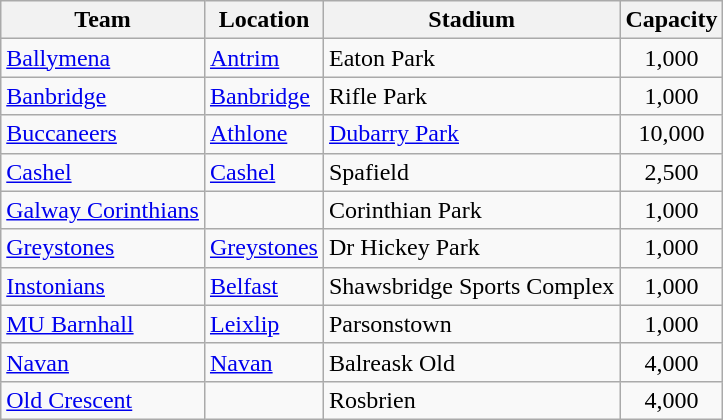<table class="wikitable sortable">
<tr>
<th>Team</th>
<th>Location</th>
<th>Stadium</th>
<th>Capacity</th>
</tr>
<tr>
<td><a href='#'>Ballymena</a></td>
<td><a href='#'>Antrim</a></td>
<td>Eaton Park</td>
<td align="center">1,000</td>
</tr>
<tr>
<td><a href='#'>Banbridge</a></td>
<td><a href='#'>Banbridge</a></td>
<td>Rifle Park</td>
<td align="center">1,000</td>
</tr>
<tr>
<td><a href='#'>Buccaneers</a></td>
<td><a href='#'>Athlone</a></td>
<td><a href='#'>Dubarry Park</a></td>
<td align="center">10,000</td>
</tr>
<tr>
<td><a href='#'>Cashel</a></td>
<td><a href='#'>Cashel</a></td>
<td>Spafield</td>
<td align="center">2,500</td>
</tr>
<tr>
<td><a href='#'>Galway Corinthians</a></td>
<td></td>
<td>Corinthian Park</td>
<td align="center">1,000</td>
</tr>
<tr>
<td><a href='#'>Greystones</a></td>
<td><a href='#'>Greystones</a></td>
<td>Dr Hickey Park</td>
<td align="center">1,000</td>
</tr>
<tr>
<td><a href='#'>Instonians</a></td>
<td><a href='#'>Belfast</a></td>
<td>Shawsbridge Sports Complex</td>
<td align="center">1,000</td>
</tr>
<tr>
<td><a href='#'>MU Barnhall</a></td>
<td><a href='#'>Leixlip</a></td>
<td>Parsonstown</td>
<td align="center">1,000</td>
</tr>
<tr>
<td><a href='#'>Navan</a></td>
<td><a href='#'>Navan</a></td>
<td>Balreask Old</td>
<td align="center">4,000</td>
</tr>
<tr>
<td><a href='#'>Old Crescent</a></td>
<td></td>
<td>Rosbrien</td>
<td align="center">4,000</td>
</tr>
</table>
